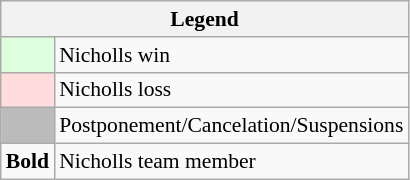<table class="wikitable" style="font-size:90%">
<tr>
<th colspan="2">Legend</th>
</tr>
<tr>
<td bgcolor="#ddffdd"> </td>
<td>Nicholls win</td>
</tr>
<tr>
<td bgcolor="#ffdddd"> </td>
<td>Nicholls loss</td>
</tr>
<tr>
<td bgcolor="#bbbbbb"> </td>
<td>Postponement/Cancelation/Suspensions</td>
</tr>
<tr>
<td><strong>Bold</strong></td>
<td>Nicholls team member</td>
</tr>
</table>
